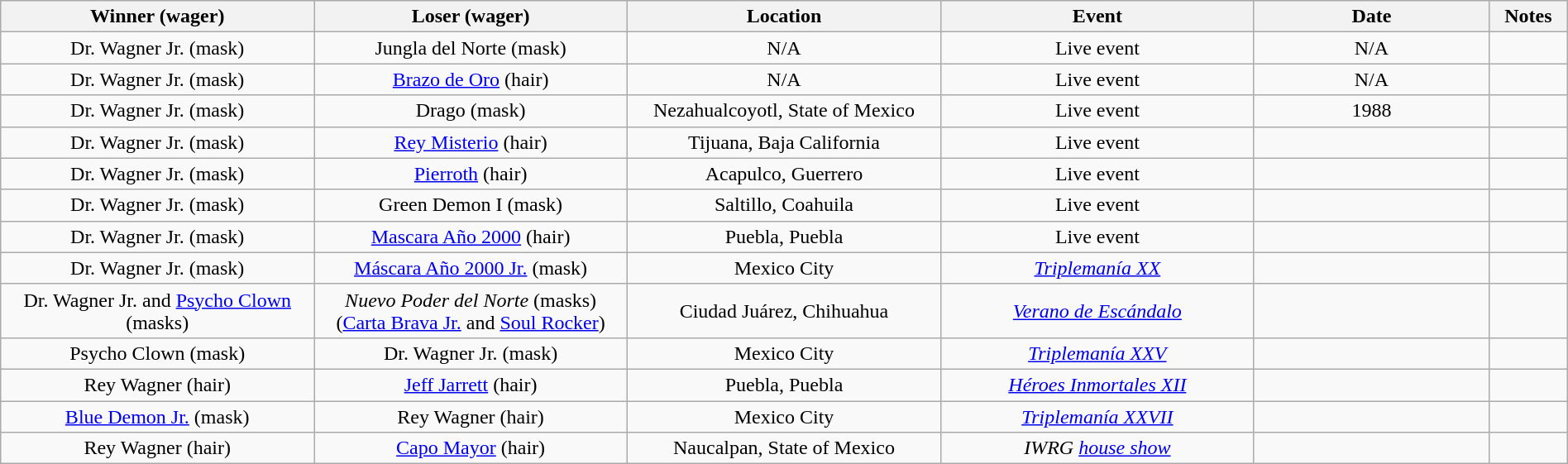<table class="wikitable sortable" width=100%  style="text-align: center">
<tr>
<th width=20% scope="col">Winner (wager)</th>
<th width=20% scope="col">Loser (wager)</th>
<th width=20% scope="col">Location</th>
<th width=20% scope="col">Event</th>
<th width=15% scope="col">Date</th>
<th class="unsortable" width=5% scope="col">Notes</th>
</tr>
<tr>
<td>Dr. Wagner Jr. (mask)</td>
<td>Jungla del Norte (mask)</td>
<td>N/A</td>
<td>Live event</td>
<td>N/A</td>
<td></td>
</tr>
<tr>
<td>Dr. Wagner Jr. (mask)</td>
<td><a href='#'>Brazo de Oro</a> (hair)</td>
<td>N/A</td>
<td>Live event</td>
<td>N/A</td>
<td></td>
</tr>
<tr>
<td>Dr. Wagner Jr. (mask)</td>
<td>Drago (mask)</td>
<td>Nezahualcoyotl, State of Mexico</td>
<td>Live event</td>
<td>1988</td>
<td></td>
</tr>
<tr>
<td>Dr. Wagner Jr. (mask)</td>
<td><a href='#'>Rey Misterio</a> (hair)</td>
<td>Tijuana, Baja California</td>
<td>Live event</td>
<td></td>
<td></td>
</tr>
<tr>
<td>Dr. Wagner Jr. (mask)</td>
<td><a href='#'>Pierroth</a> (hair)</td>
<td>Acapulco, Guerrero</td>
<td>Live event</td>
<td></td>
<td></td>
</tr>
<tr>
<td>Dr. Wagner Jr. (mask)</td>
<td>Green Demon I (mask)</td>
<td>Saltillo, Coahuila</td>
<td>Live event</td>
<td></td>
<td></td>
</tr>
<tr>
<td>Dr. Wagner Jr. (mask)</td>
<td><a href='#'>Mascara Año 2000</a> (hair)</td>
<td>Puebla, Puebla</td>
<td>Live event</td>
<td></td>
<td></td>
</tr>
<tr>
<td>Dr. Wagner Jr. (mask)</td>
<td><a href='#'>Máscara Año 2000 Jr.</a> (mask)</td>
<td>Mexico City</td>
<td><em><a href='#'>Triplemanía XX</a></em></td>
<td></td>
<td></td>
</tr>
<tr>
<td>Dr. Wagner Jr. and <a href='#'>Psycho Clown</a> (masks)</td>
<td><em>Nuevo Poder del Norte</em> (masks)<br>(<a href='#'>Carta Brava Jr.</a> and <a href='#'>Soul Rocker</a>)</td>
<td>Ciudad Juárez, Chihuahua</td>
<td><em><a href='#'>Verano de Escándalo</a></em></td>
<td></td>
<td></td>
</tr>
<tr>
<td>Psycho Clown (mask)</td>
<td>Dr. Wagner Jr. (mask)</td>
<td>Mexico City</td>
<td><em><a href='#'>Triplemanía XXV</a></em></td>
<td></td>
<td></td>
</tr>
<tr>
<td>Rey Wagner (hair)</td>
<td><a href='#'>Jeff Jarrett</a> (hair)</td>
<td>Puebla, Puebla</td>
<td><em><a href='#'>Héroes Inmortales XII</a></em></td>
<td></td>
<td></td>
</tr>
<tr>
<td><a href='#'>Blue Demon Jr.</a> (mask)</td>
<td>Rey Wagner (hair)</td>
<td>Mexico City</td>
<td><em><a href='#'>Triplemanía XXVII</a></em></td>
<td></td>
<td></td>
</tr>
<tr>
<td>Rey Wagner (hair)</td>
<td><a href='#'>Capo Mayor</a> (hair)</td>
<td>Naucalpan, State of Mexico</td>
<td><em>IWRG <a href='#'>house show</a></em></td>
<td></td>
<td></td>
</tr>
</table>
